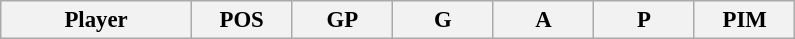<table class="wikitable sortable" style="text-align:left; font-size:95%">
<tr>
<th width="120px">Player</th>
<th width="60px">POS</th>
<th width="60px">GP</th>
<th width="60px">G</th>
<th width="60px">A</th>
<th width="60px">P</th>
<th width="60px">PIM<br></th>
</tr>
</table>
